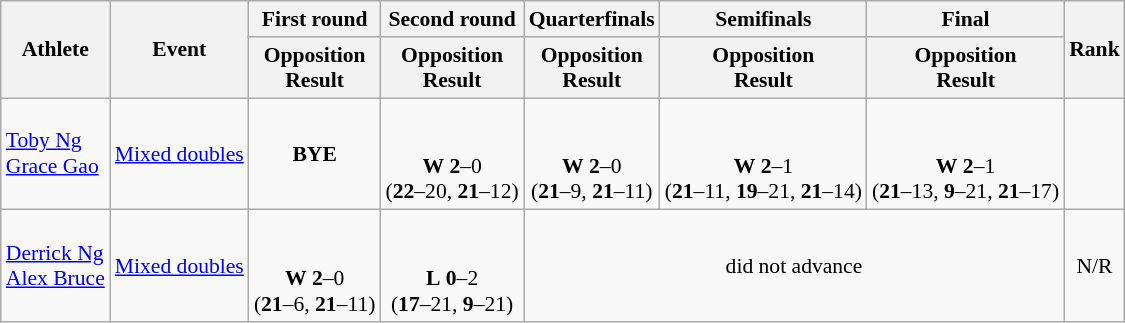<table class="wikitable" style="font-size:90%">
<tr>
<th rowspan="2">Athlete</th>
<th rowspan="2">Event</th>
<th>First round</th>
<th>Second round</th>
<th>Quarterfinals</th>
<th>Semifinals</th>
<th>Final</th>
<th rowspan="2">Rank</th>
</tr>
<tr>
<th>Opposition<br>Result</th>
<th>Opposition<br>Result</th>
<th>Opposition<br>Result</th>
<th>Opposition<br>Result</th>
<th>Opposition<br>Result</th>
</tr>
<tr>
<td><a href='#'>Toby Ng</a><br><a href='#'>Grace Gao</a></td>
<td><a href='#'>Mixed doubles</a></td>
<td align=center><strong>BYE</strong></td>
<td align=center><br><br> <strong>W</strong> <strong>2</strong>–0<br>(<strong>22</strong>–20, <strong>21</strong>–12)</td>
<td align=center><br><br> <strong>W</strong> <strong>2</strong>–0<br>(<strong>21</strong>–9, <strong>21</strong>–11)</td>
<td align=center><br><br> <strong>W</strong> <strong>2</strong>–1<br>(<strong>21</strong>–11, <strong>19</strong>–21, <strong>21</strong>–14)</td>
<td align=center><br><br> <strong>W</strong> <strong>2</strong>–1<br>(<strong>21</strong>–13, <strong>9</strong>–21, <strong>21</strong>–17)</td>
<td align=center></td>
</tr>
<tr>
<td><a href='#'>Derrick Ng</a><br><a href='#'>Alex Bruce</a></td>
<td><a href='#'>Mixed doubles</a></td>
<td align=center><br><br> <strong>W</strong> <strong>2</strong>–0<br>(<strong>21</strong>–6, <strong>21</strong>–11)</td>
<td align=center><br><br> <strong>L</strong> <strong>0</strong>–2<br>(<strong>17</strong>–21, <strong>9</strong>–21)</td>
<td align=center colspan=3>did not advance</td>
<td align=center>N/R</td>
</tr>
</table>
